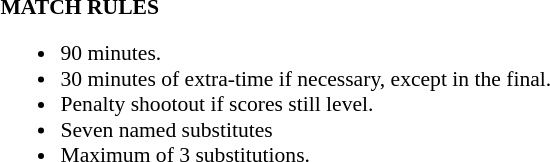<table width=100% style="font-size: 90%">
<tr>
<td width=50% valign=top><br><strong>MATCH RULES</strong><ul><li>90 minutes.</li><li>30 minutes of extra-time if necessary, except in the final.</li><li>Penalty shootout if scores still level.</li><li>Seven named substitutes</li><li>Maximum of 3 substitutions.</li></ul></td>
</tr>
</table>
